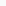<table class="infobox" style="text-align: center; font-size:11px; border:0">
</table>
